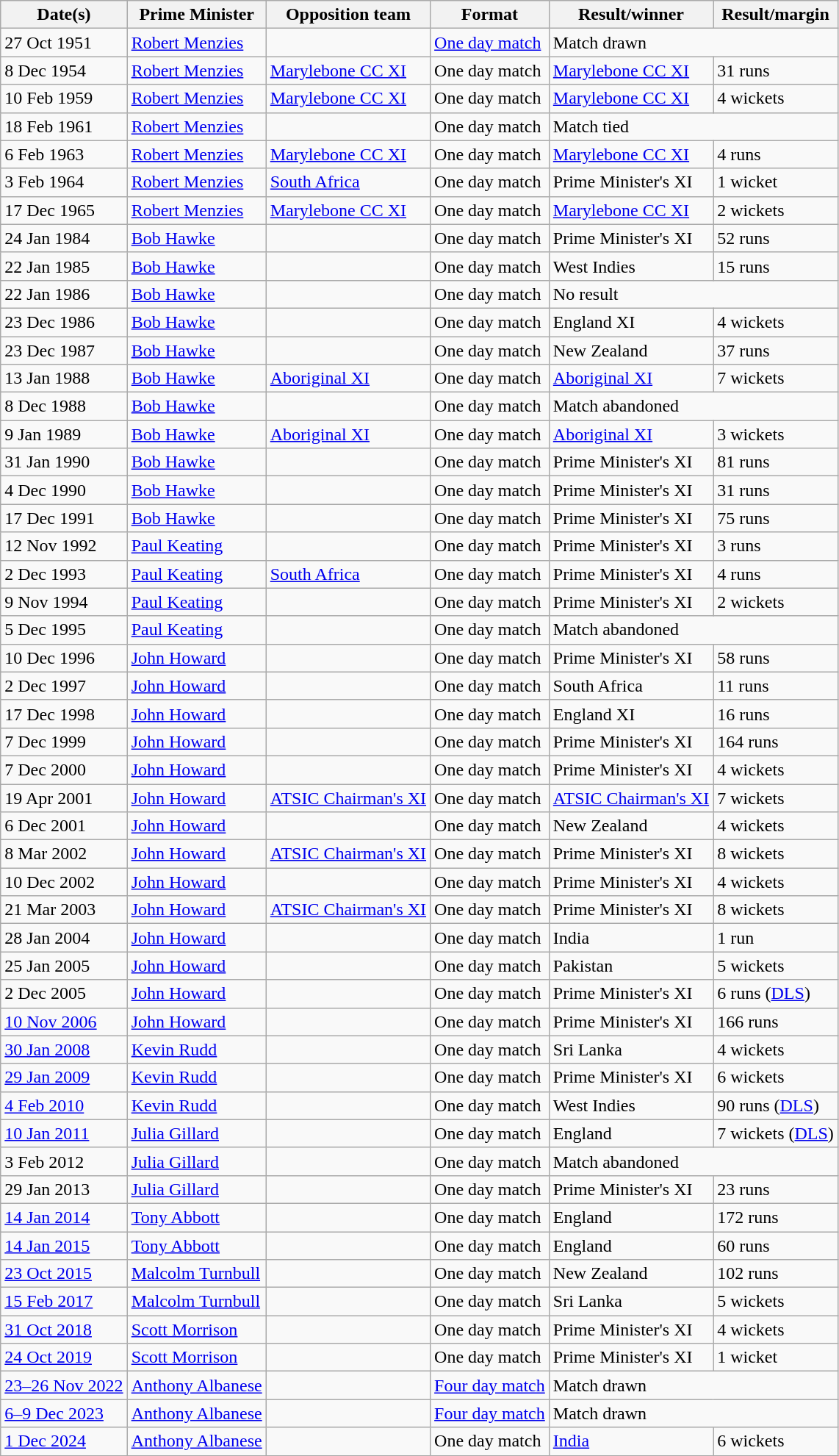<table class="wikitable">
<tr>
<th>Date(s)</th>
<th>Prime Minister</th>
<th>Opposition team</th>
<th>Format</th>
<th>Result/winner</th>
<th>Result/margin</th>
</tr>
<tr>
<td>27 Oct 1951</td>
<td><a href='#'>Robert Menzies</a></td>
<td></td>
<td><a href='#'>One day match</a></td>
<td colspan=2>Match drawn</td>
</tr>
<tr>
<td>8 Dec 1954</td>
<td><a href='#'>Robert Menzies</a></td>
<td> <a href='#'>Marylebone CC XI</a></td>
<td>One day match</td>
<td> <a href='#'>Marylebone CC XI</a></td>
<td>31 runs</td>
</tr>
<tr>
<td>10 Feb 1959</td>
<td><a href='#'>Robert Menzies</a></td>
<td> <a href='#'>Marylebone CC XI</a></td>
<td>One day match</td>
<td> <a href='#'>Marylebone CC XI</a></td>
<td>4 wickets</td>
</tr>
<tr>
<td>18 Feb 1961</td>
<td><a href='#'>Robert Menzies</a></td>
<td></td>
<td>One day match</td>
<td colspan=2>Match tied</td>
</tr>
<tr>
<td>6 Feb 1963</td>
<td><a href='#'>Robert Menzies</a></td>
<td> <a href='#'>Marylebone CC XI</a></td>
<td>One day match</td>
<td> <a href='#'>Marylebone CC XI</a></td>
<td>4 runs</td>
</tr>
<tr>
<td>3 Feb 1964</td>
<td><a href='#'>Robert Menzies</a></td>
<td> <a href='#'>South Africa</a></td>
<td>One day match</td>
<td> Prime Minister's XI</td>
<td>1 wicket</td>
</tr>
<tr>
<td>17 Dec 1965</td>
<td><a href='#'>Robert Menzies</a></td>
<td> <a href='#'>Marylebone CC XI</a></td>
<td>One day match</td>
<td> <a href='#'>Marylebone CC XI</a></td>
<td>2 wickets</td>
</tr>
<tr>
<td>24 Jan 1984</td>
<td><a href='#'>Bob Hawke</a></td>
<td></td>
<td>One day match</td>
<td> Prime Minister's XI</td>
<td>52 runs</td>
</tr>
<tr>
<td>22 Jan 1985</td>
<td><a href='#'>Bob Hawke</a></td>
<td></td>
<td>One day match</td>
<td> West Indies</td>
<td>15 runs</td>
</tr>
<tr>
<td>22 Jan 1986</td>
<td><a href='#'>Bob Hawke</a></td>
<td></td>
<td>One day match</td>
<td colspan=2>No result</td>
</tr>
<tr>
<td>23 Dec 1986</td>
<td><a href='#'>Bob Hawke</a></td>
<td></td>
<td>One day match</td>
<td> England XI</td>
<td>4 wickets</td>
</tr>
<tr>
<td>23 Dec 1987</td>
<td><a href='#'>Bob Hawke</a></td>
<td></td>
<td>One day match</td>
<td> New Zealand</td>
<td>37 runs</td>
</tr>
<tr>
<td>13 Jan 1988</td>
<td><a href='#'>Bob Hawke</a></td>
<td> <a href='#'>Aboriginal XI</a></td>
<td>One day match</td>
<td> <a href='#'>Aboriginal XI</a></td>
<td>7 wickets</td>
</tr>
<tr>
<td>8 Dec 1988</td>
<td><a href='#'>Bob Hawke</a></td>
<td></td>
<td>One day match</td>
<td colspan=2>Match abandoned</td>
</tr>
<tr>
<td>9 Jan 1989</td>
<td><a href='#'>Bob Hawke</a></td>
<td> <a href='#'>Aboriginal XI</a></td>
<td>One day match</td>
<td> <a href='#'>Aboriginal XI</a></td>
<td>3 wickets</td>
</tr>
<tr>
<td>31 Jan 1990</td>
<td><a href='#'>Bob Hawke</a></td>
<td></td>
<td>One day match</td>
<td> Prime Minister's XI</td>
<td>81 runs</td>
</tr>
<tr>
<td>4 Dec 1990</td>
<td><a href='#'>Bob Hawke</a></td>
<td></td>
<td>One day match</td>
<td> Prime Minister's XI</td>
<td>31 runs</td>
</tr>
<tr>
<td>17 Dec 1991</td>
<td><a href='#'>Bob Hawke</a></td>
<td></td>
<td>One day match</td>
<td> Prime Minister's XI</td>
<td>75 runs</td>
</tr>
<tr>
<td>12 Nov 1992</td>
<td><a href='#'>Paul Keating</a></td>
<td></td>
<td>One day match</td>
<td>Prime Minister's XI</td>
<td>3 runs</td>
</tr>
<tr>
<td>2 Dec 1993</td>
<td><a href='#'>Paul Keating</a></td>
<td> <a href='#'>South Africa</a></td>
<td>One day match</td>
<td> Prime Minister's XI</td>
<td>4 runs</td>
</tr>
<tr>
<td>9 Nov 1994</td>
<td><a href='#'>Paul Keating</a></td>
<td></td>
<td>One day match</td>
<td> Prime Minister's XI</td>
<td>2 wickets</td>
</tr>
<tr>
<td>5 Dec 1995</td>
<td><a href='#'>Paul Keating</a></td>
<td></td>
<td>One day match</td>
<td colspan=2>Match abandoned</td>
</tr>
<tr>
<td>10 Dec 1996</td>
<td><a href='#'>John Howard</a></td>
<td></td>
<td>One day match</td>
<td> Prime Minister's XI</td>
<td>58 runs</td>
</tr>
<tr>
<td>2 Dec 1997</td>
<td><a href='#'>John Howard</a></td>
<td></td>
<td>One day match</td>
<td> South Africa</td>
<td>11 runs</td>
</tr>
<tr>
<td>17 Dec 1998</td>
<td><a href='#'>John Howard</a></td>
<td></td>
<td>One day match</td>
<td> England XI</td>
<td>16 runs</td>
</tr>
<tr>
<td>7 Dec 1999</td>
<td><a href='#'>John Howard</a></td>
<td></td>
<td>One day match</td>
<td> Prime Minister's XI</td>
<td>164 runs</td>
</tr>
<tr>
<td>7 Dec 2000</td>
<td><a href='#'>John Howard</a></td>
<td></td>
<td>One day match</td>
<td> Prime Minister's XI</td>
<td>4 wickets</td>
</tr>
<tr>
<td>19 Apr 2001</td>
<td><a href='#'>John Howard</a></td>
<td> <a href='#'>ATSIC Chairman's XI</a></td>
<td>One day match</td>
<td> <a href='#'>ATSIC Chairman's XI</a></td>
<td>7 wickets</td>
</tr>
<tr>
<td>6 Dec 2001</td>
<td><a href='#'>John Howard</a></td>
<td></td>
<td>One day match</td>
<td> New Zealand</td>
<td>4 wickets</td>
</tr>
<tr>
<td>8 Mar 2002</td>
<td><a href='#'>John Howard</a></td>
<td> <a href='#'>ATSIC Chairman's XI</a></td>
<td>One day match</td>
<td> Prime Minister's XI</td>
<td>8 wickets</td>
</tr>
<tr>
<td>10 Dec 2002</td>
<td><a href='#'>John Howard</a></td>
<td></td>
<td>One day match</td>
<td> Prime Minister's XI</td>
<td>4 wickets</td>
</tr>
<tr>
<td>21 Mar 2003</td>
<td><a href='#'>John Howard</a></td>
<td> <a href='#'>ATSIC Chairman's XI</a></td>
<td>One day match</td>
<td> Prime Minister's XI</td>
<td>8 wickets</td>
</tr>
<tr>
<td>28 Jan 2004</td>
<td><a href='#'>John Howard</a></td>
<td></td>
<td>One day match</td>
<td> India</td>
<td>1 run</td>
</tr>
<tr>
<td>25 Jan 2005</td>
<td><a href='#'>John Howard</a></td>
<td></td>
<td>One day match</td>
<td> Pakistan</td>
<td>5 wickets</td>
</tr>
<tr>
<td>2 Dec 2005</td>
<td><a href='#'>John Howard</a></td>
<td></td>
<td>One day match</td>
<td> Prime Minister's XI</td>
<td>6 runs (<a href='#'>DLS</a>)</td>
</tr>
<tr>
<td><a href='#'>10 Nov 2006</a></td>
<td><a href='#'>John Howard</a></td>
<td></td>
<td>One day match</td>
<td> Prime Minister's XI</td>
<td>166 runs</td>
</tr>
<tr>
<td><a href='#'>30 Jan 2008</a></td>
<td><a href='#'>Kevin Rudd</a></td>
<td></td>
<td>One day match</td>
<td> Sri Lanka</td>
<td>4 wickets</td>
</tr>
<tr>
<td><a href='#'>29 Jan 2009</a></td>
<td><a href='#'>Kevin Rudd</a></td>
<td></td>
<td>One day match</td>
<td> Prime Minister's XI</td>
<td>6 wickets</td>
</tr>
<tr>
<td><a href='#'>4 Feb 2010</a></td>
<td><a href='#'>Kevin Rudd</a></td>
<td></td>
<td>One day match</td>
<td> West Indies</td>
<td>90 runs (<a href='#'>DLS</a>)</td>
</tr>
<tr>
<td><a href='#'>10 Jan 2011</a></td>
<td><a href='#'>Julia Gillard</a></td>
<td></td>
<td>One day match</td>
<td> England</td>
<td>7 wickets (<a href='#'>DLS</a>)</td>
</tr>
<tr>
<td>3 Feb 2012</td>
<td><a href='#'>Julia Gillard</a></td>
<td></td>
<td>One day match</td>
<td colspan=2>Match abandoned</td>
</tr>
<tr>
<td>29 Jan 2013</td>
<td><a href='#'>Julia Gillard</a></td>
<td></td>
<td>One day match</td>
<td> Prime Minister's XI</td>
<td>23 runs</td>
</tr>
<tr>
<td><a href='#'>14 Jan 2014</a></td>
<td><a href='#'>Tony Abbott</a></td>
<td></td>
<td>One day match</td>
<td> England</td>
<td>172 runs</td>
</tr>
<tr>
<td><a href='#'>14 Jan 2015</a></td>
<td><a href='#'>Tony Abbott</a></td>
<td></td>
<td>One day match</td>
<td> England</td>
<td>60 runs</td>
</tr>
<tr>
<td><a href='#'>23 Oct 2015</a></td>
<td><a href='#'>Malcolm Turnbull</a></td>
<td></td>
<td>One day match</td>
<td> New Zealand</td>
<td>102 runs</td>
</tr>
<tr>
<td><a href='#'>15 Feb 2017</a></td>
<td><a href='#'>Malcolm Turnbull</a></td>
<td></td>
<td>One day match</td>
<td> Sri Lanka</td>
<td>5 wickets</td>
</tr>
<tr>
<td><a href='#'>31 Oct 2018</a></td>
<td><a href='#'>Scott Morrison</a></td>
<td></td>
<td>One day match</td>
<td> Prime Minister's XI</td>
<td>4 wickets</td>
</tr>
<tr>
<td><a href='#'>24 Oct 2019</a></td>
<td><a href='#'>Scott Morrison</a></td>
<td></td>
<td>One day match</td>
<td> Prime Minister's XI</td>
<td>1 wicket</td>
</tr>
<tr>
<td><a href='#'>23–26 Nov 2022</a></td>
<td><a href='#'>Anthony Albanese</a></td>
<td></td>
<td><a href='#'>Four day match</a></td>
<td colspan=2>Match drawn</td>
</tr>
<tr>
<td><a href='#'>6–9 Dec 2023</a></td>
<td><a href='#'>Anthony Albanese</a></td>
<td></td>
<td><a href='#'>Four day match</a></td>
<td colspan=2>Match drawn</td>
</tr>
<tr>
<td><a href='#'>1 Dec 2024</a></td>
<td><a href='#'>Anthony Albanese</a></td>
<td></td>
<td>One day match</td>
<td> <a href='#'>India</a></td>
<td>6 wickets</td>
</tr>
</table>
